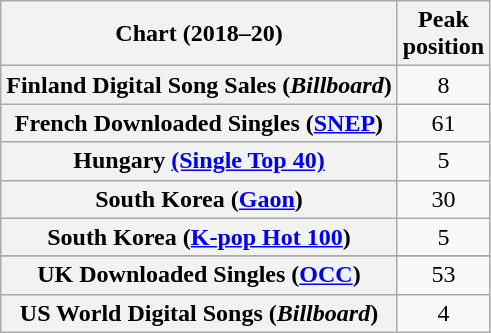<table class="wikitable sortable plainrowheaders" style="text-align:center">
<tr>
<th>Chart (2018–20)</th>
<th>Peak<br>position</th>
</tr>
<tr>
<th scope="row">Finland Digital Song Sales (<em>Billboard</em>)</th>
<td>8</td>
</tr>
<tr>
<th scope="row">French Downloaded Singles (<a href='#'>SNEP</a>)</th>
<td>61</td>
</tr>
<tr>
<th scope="row">Hungary <a href='#'>(Single Top 40)</a></th>
<td>5</td>
</tr>
<tr>
<th scope="row">South Korea (<a href='#'>Gaon</a>)</th>
<td>30</td>
</tr>
<tr>
<th scope="row">South Korea (<a href='#'>K-pop Hot 100</a>)</th>
<td>5</td>
</tr>
<tr>
</tr>
<tr>
<th scope="row">UK Downloaded Singles (<a href='#'>OCC</a>)</th>
<td>53</td>
</tr>
<tr>
<th scope="row">US World Digital Songs (<em>Billboard</em>)</th>
<td>4</td>
</tr>
</table>
